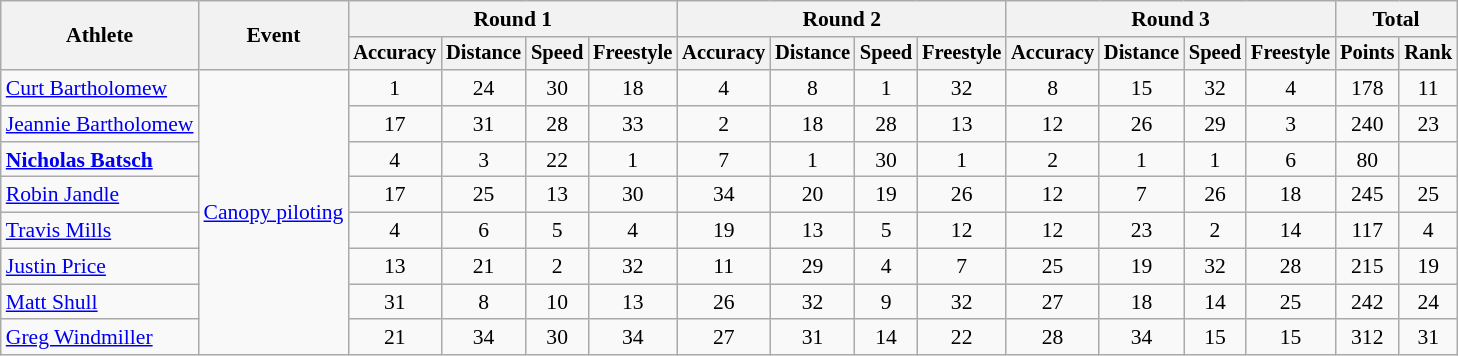<table class=wikitable style=font-size:90%;text-align:center>
<tr>
<th rowspan=2>Athlete</th>
<th rowspan=2>Event</th>
<th colspan=4>Round 1</th>
<th colspan=4>Round 2</th>
<th colspan=4>Round 3</th>
<th colspan=2>Total</th>
</tr>
<tr style=font-size:95%>
<th>Accuracy</th>
<th>Distance</th>
<th>Speed</th>
<th>Freestyle</th>
<th>Accuracy</th>
<th>Distance</th>
<th>Speed</th>
<th>Freestyle</th>
<th>Accuracy</th>
<th>Distance</th>
<th>Speed</th>
<th>Freestyle</th>
<th>Points</th>
<th>Rank</th>
</tr>
<tr>
<td align=left><a href='#'>Curt Bartholomew</a></td>
<td align=left rowspan=8><a href='#'>Canopy piloting</a></td>
<td>1</td>
<td>24</td>
<td>30</td>
<td>18</td>
<td>4</td>
<td>8</td>
<td>1</td>
<td>32</td>
<td>8</td>
<td>15</td>
<td>32</td>
<td>4</td>
<td>178</td>
<td>11</td>
</tr>
<tr>
<td align=left><a href='#'>Jeannie Bartholomew</a></td>
<td>17</td>
<td>31</td>
<td>28</td>
<td>33</td>
<td>2</td>
<td>18</td>
<td>28</td>
<td>13</td>
<td>12</td>
<td>26</td>
<td>29</td>
<td>3</td>
<td>240</td>
<td>23</td>
</tr>
<tr>
<td align=left><strong><a href='#'>Nicholas Batsch</a></strong></td>
<td>4</td>
<td>3</td>
<td>22</td>
<td>1</td>
<td>7</td>
<td>1</td>
<td>30</td>
<td>1</td>
<td>2</td>
<td>1</td>
<td>1</td>
<td>6</td>
<td>80</td>
<td></td>
</tr>
<tr>
<td align=left><a href='#'>Robin Jandle</a></td>
<td>17</td>
<td>25</td>
<td>13</td>
<td>30</td>
<td>34</td>
<td>20</td>
<td>19</td>
<td>26</td>
<td>12</td>
<td>7</td>
<td>26</td>
<td>18</td>
<td>245</td>
<td>25</td>
</tr>
<tr>
<td align=left><a href='#'>Travis Mills</a></td>
<td>4</td>
<td>6</td>
<td>5</td>
<td>4</td>
<td>19</td>
<td>13</td>
<td>5</td>
<td>12</td>
<td>12</td>
<td>23</td>
<td>2</td>
<td>14</td>
<td>117</td>
<td>4</td>
</tr>
<tr>
<td align=left><a href='#'>Justin Price</a></td>
<td>13</td>
<td>21</td>
<td>2</td>
<td>32</td>
<td>11</td>
<td>29</td>
<td>4</td>
<td>7</td>
<td>25</td>
<td>19</td>
<td>32</td>
<td>28</td>
<td>215</td>
<td>19</td>
</tr>
<tr>
<td align=left><a href='#'>Matt Shull</a></td>
<td>31</td>
<td>8</td>
<td>10</td>
<td>13</td>
<td>26</td>
<td>32</td>
<td>9</td>
<td>32</td>
<td>27</td>
<td>18</td>
<td>14</td>
<td>25</td>
<td>242</td>
<td>24</td>
</tr>
<tr>
<td align=left><a href='#'>Greg Windmiller</a></td>
<td>21</td>
<td>34</td>
<td>30</td>
<td>34</td>
<td>27</td>
<td>31</td>
<td>14</td>
<td>22</td>
<td>28</td>
<td>34</td>
<td>15</td>
<td>15</td>
<td>312</td>
<td>31</td>
</tr>
</table>
